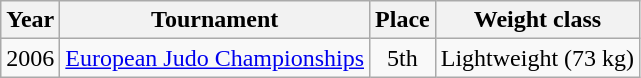<table class=wikitable>
<tr>
<th>Year</th>
<th>Tournament</th>
<th>Place</th>
<th>Weight class</th>
</tr>
<tr>
<td>2006</td>
<td><a href='#'>European Judo Championships</a></td>
<td align="center">5th</td>
<td>Lightweight (73 kg)</td>
</tr>
</table>
